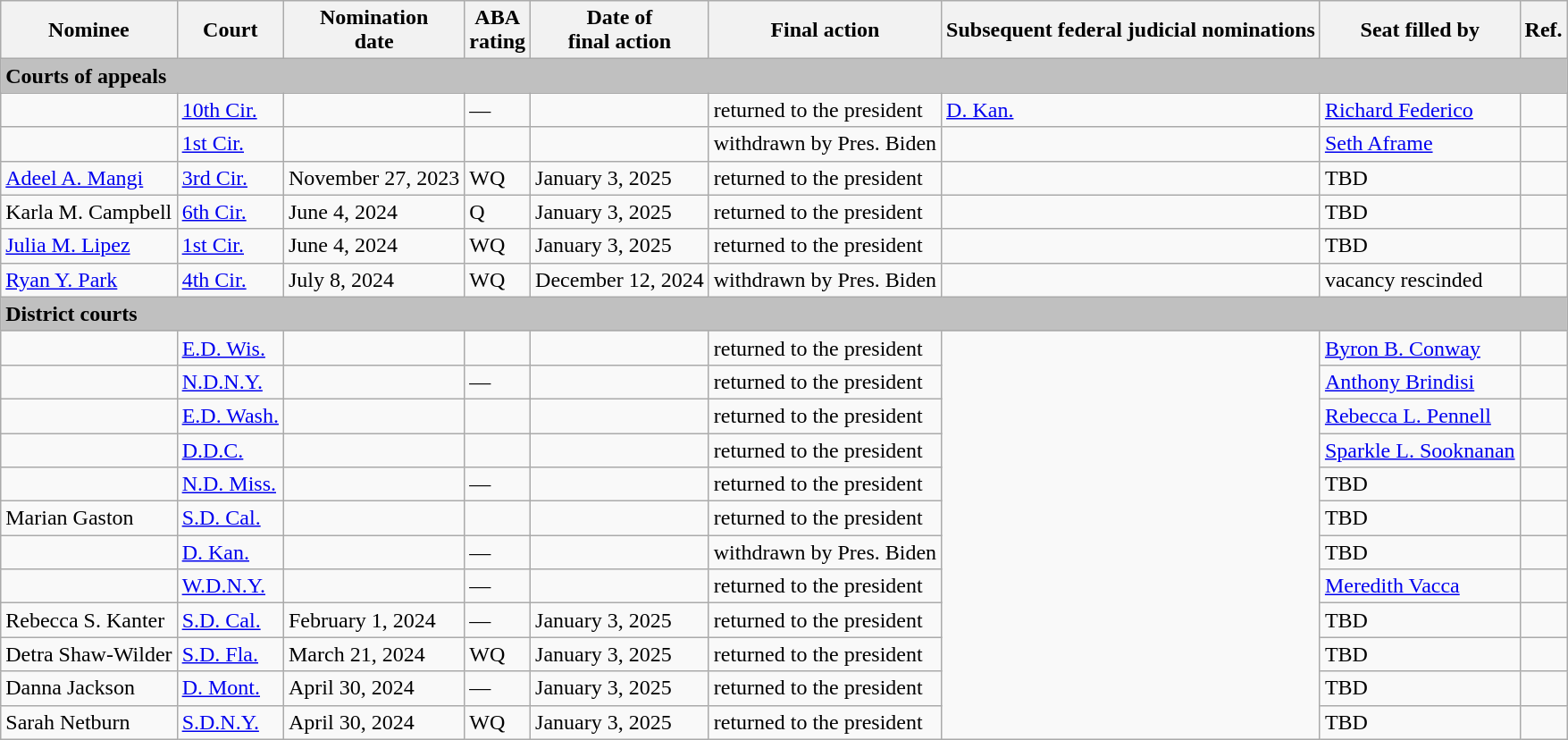<table class="sortable wikitable">
<tr>
<th>Nominee</th>
<th>Court</th>
<th>Nomination<br>date</th>
<th>ABA<br>rating<br></th>
<th>Date of<br>final action</th>
<th>Final action</th>
<th>Subsequent federal judicial nominations</th>
<th>Seat filled by</th>
<th>Ref.</th>
</tr>
<tr>
<td colspan=9 bgcolor=#C0C0C0><strong>Courts of appeals</strong></td>
</tr>
<tr>
<td></td>
<td><a href='#'>10th Cir.</a></td>
<td></td>
<td>—</td>
<td></td>
<td>returned to the president</td>
<td><a href='#'>D. Kan.</a> </td>
<td><a href='#'>Richard Federico</a></td>
<td></td>
</tr>
<tr>
<td></td>
<td><a href='#'>1st Cir.</a></td>
<td></td>
<td></td>
<td></td>
<td>withdrawn by Pres. Biden</td>
<td></td>
<td><a href='#'>Seth Aframe</a></td>
<td></td>
</tr>
<tr>
<td><a href='#'>Adeel A. Mangi</a></td>
<td><a href='#'>3rd Cir.</a></td>
<td>November 27, 2023</td>
<td>WQ</td>
<td>January 3, 2025</td>
<td>returned to the president</td>
<td></td>
<td>TBD</td>
<td></td>
</tr>
<tr>
<td>Karla M. Campbell</td>
<td><a href='#'>6th Cir.</a></td>
<td>June 4, 2024</td>
<td>Q</td>
<td>January 3, 2025</td>
<td>returned to the president</td>
<td></td>
<td>TBD</td>
<td></td>
</tr>
<tr>
<td><a href='#'>Julia M. Lipez</a></td>
<td><a href='#'>1st Cir.</a></td>
<td>June 4, 2024</td>
<td>WQ</td>
<td>January 3, 2025</td>
<td>returned to the president</td>
<td></td>
<td>TBD</td>
<td></td>
</tr>
<tr>
<td><a href='#'>Ryan Y. Park</a></td>
<td><a href='#'>4th Cir.</a></td>
<td>July 8, 2024</td>
<td>WQ</td>
<td>December 12, 2024</td>
<td>withdrawn by Pres. Biden</td>
<td></td>
<td>vacancy rescinded</td>
<td></td>
</tr>
<tr>
<td colspan=9 bgcolor=#C0C0C0><strong>District courts</strong></td>
</tr>
<tr>
<td></td>
<td><a href='#'>E.D. Wis.</a></td>
<td></td>
<td></td>
<td></td>
<td>returned to the president</td>
<td rowspan="12"></td>
<td><a href='#'>Byron B. Conway</a></td>
<td></td>
</tr>
<tr>
<td></td>
<td><a href='#'>N.D.N.Y.</a></td>
<td></td>
<td>—</td>
<td></td>
<td>returned to the president</td>
<td><a href='#'>Anthony Brindisi</a></td>
<td></td>
</tr>
<tr>
<td></td>
<td><a href='#'>E.D. Wash.</a></td>
<td></td>
<td></td>
<td></td>
<td>returned to the president</td>
<td><a href='#'>Rebecca L. Pennell</a></td>
<td></td>
</tr>
<tr>
<td></td>
<td><a href='#'>D.D.C.</a></td>
<td></td>
<td></td>
<td></td>
<td>returned to the president</td>
<td><a href='#'>Sparkle L. Sooknanan</a></td>
<td></td>
</tr>
<tr>
<td></td>
<td><a href='#'>N.D. Miss.</a></td>
<td></td>
<td>—</td>
<td></td>
<td>returned to the president</td>
<td>TBD</td>
<td></td>
</tr>
<tr>
<td>Marian Gaston</td>
<td><a href='#'>S.D. Cal.</a></td>
<td></td>
<td></td>
<td></td>
<td>returned to the president</td>
<td>TBD</td>
<td></td>
</tr>
<tr>
<td></td>
<td><a href='#'>D. Kan.</a></td>
<td></td>
<td>—</td>
<td></td>
<td>withdrawn by Pres. Biden</td>
<td>TBD</td>
<td></td>
</tr>
<tr>
<td></td>
<td><a href='#'>W.D.N.Y.</a></td>
<td></td>
<td>—</td>
<td></td>
<td>returned to the president</td>
<td><a href='#'>Meredith Vacca</a></td>
<td></td>
</tr>
<tr>
<td>Rebecca S. Kanter</td>
<td><a href='#'>S.D. Cal.</a></td>
<td>February 1, 2024</td>
<td>—</td>
<td>January 3, 2025</td>
<td>returned to the president</td>
<td>TBD</td>
<td></td>
</tr>
<tr>
<td>Detra Shaw-Wilder</td>
<td><a href='#'>S.D. Fla.</a></td>
<td>March 21, 2024</td>
<td>WQ</td>
<td>January 3, 2025</td>
<td>returned to the president</td>
<td>TBD</td>
<td></td>
</tr>
<tr>
<td>Danna Jackson</td>
<td><a href='#'>D. Mont.</a></td>
<td>April 30, 2024</td>
<td>—</td>
<td>January 3, 2025</td>
<td>returned to the president</td>
<td>TBD</td>
<td></td>
</tr>
<tr>
<td>Sarah Netburn</td>
<td><a href='#'>S.D.N.Y.</a></td>
<td>April 30, 2024</td>
<td>WQ</td>
<td>January 3, 2025</td>
<td>returned to the president</td>
<td>TBD</td>
<td></td>
</tr>
</table>
